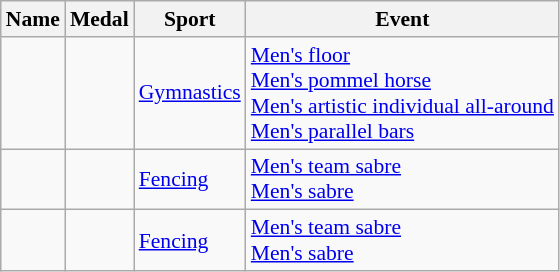<table class="wikitable sortable" style="font-size:90%">
<tr>
<th>Name</th>
<th>Medal</th>
<th>Sport</th>
<th>Event</th>
</tr>
<tr>
<td></td>
<td><br><br><br></td>
<td><a href='#'>Gymnastics</a></td>
<td><a href='#'>Men's floor</a><br><a href='#'>Men's pommel horse</a><br><a href='#'>Men's artistic individual all-around</a><br><a href='#'>Men's parallel bars</a></td>
</tr>
<tr>
<td></td>
<td><br></td>
<td><a href='#'>Fencing</a></td>
<td><a href='#'>Men's team sabre</a><br><a href='#'>Men's sabre</a></td>
</tr>
<tr>
<td></td>
<td><br></td>
<td><a href='#'>Fencing</a></td>
<td><a href='#'>Men's team sabre</a><br><a href='#'>Men's sabre</a></td>
</tr>
</table>
